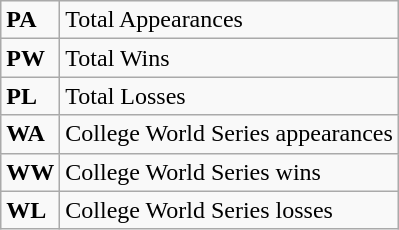<table class="wikitable">
<tr>
<td><strong>PA</strong></td>
<td>Total Appearances</td>
</tr>
<tr>
<td><strong>PW</strong></td>
<td>Total Wins</td>
</tr>
<tr>
<td><strong>PL</strong></td>
<td>Total Losses</td>
</tr>
<tr>
<td><strong>WA</strong></td>
<td>College World Series appearances</td>
</tr>
<tr>
<td><strong>WW</strong></td>
<td>College World Series wins</td>
</tr>
<tr>
<td><strong>WL</strong></td>
<td>College World Series losses</td>
</tr>
</table>
